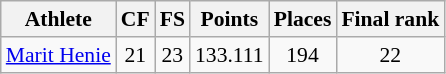<table class="wikitable" border="1" style="font-size:90%">
<tr>
<th>Athlete</th>
<th>CF</th>
<th>FS</th>
<th>Points</th>
<th>Places</th>
<th>Final rank</th>
</tr>
<tr align=center>
<td align=left><a href='#'>Marit Henie</a></td>
<td>21</td>
<td>23</td>
<td>133.111</td>
<td>194</td>
<td>22</td>
</tr>
</table>
